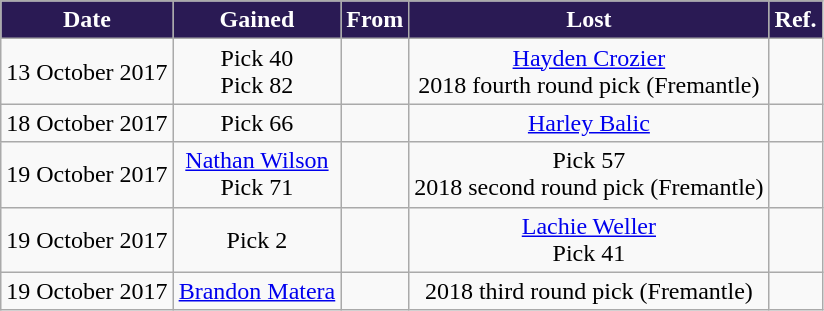<table class="wikitable" style="text-align:center;">
<tr>
<td style="background:#2A1A54; color: white;"><strong>Date</strong></td>
<td style="background:#2A1A54; color: white;"><strong>Gained</strong></td>
<td style="background:#2A1A54; color: white;"><strong>From</strong></td>
<td style="background:#2A1A54; color: white;"><strong>Lost</strong></td>
<td style="background:#2A1A54; color: white;"><strong>Ref.</strong></td>
</tr>
<tr>
<td>13 October 2017</td>
<td>Pick 40<br>Pick 82</td>
<td></td>
<td><a href='#'>Hayden Crozier</a><br>2018 fourth round pick (Fremantle)</td>
<td></td>
</tr>
<tr>
<td>18 October 2017</td>
<td>Pick 66</td>
<td></td>
<td><a href='#'>Harley Balic</a></td>
<td></td>
</tr>
<tr>
<td>19 October 2017</td>
<td><a href='#'>Nathan Wilson</a><br>Pick 71</td>
<td></td>
<td>Pick 57<br>2018 second round pick (Fremantle)</td>
<td></td>
</tr>
<tr>
<td>19 October 2017</td>
<td>Pick 2</td>
<td></td>
<td><a href='#'>Lachie Weller</a><br>Pick 41</td>
<td></td>
</tr>
<tr>
<td>19 October 2017</td>
<td><a href='#'>Brandon Matera</a></td>
<td></td>
<td>2018 third round pick (Fremantle)</td>
<td></td>
</tr>
</table>
